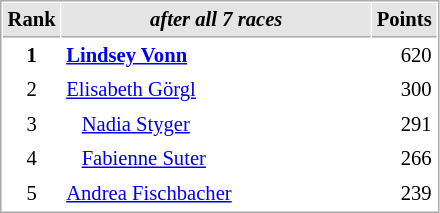<table cellspacing="1" cellpadding="3" style="border:1px solid #AAAAAA;font-size:86%">
<tr bgcolor="#E4E4E4">
<th style="border-bottom:1px solid #AAAAAA" width=10>Rank</th>
<th style="border-bottom:1px solid #AAAAAA" width=200><strong><em>after all 7 races</em></strong></th>
<th style="border-bottom:1px solid #AAAAAA" width=20>Points</th>
</tr>
<tr>
<td align="center"><strong>1</strong></td>
<td> <strong><a href='#'>Lindsey Vonn</a> </strong></td>
<td align="right">620</td>
</tr>
<tr>
<td align="center">2</td>
<td> <a href='#'>Elisabeth Görgl</a></td>
<td align="right">300</td>
</tr>
<tr>
<td align="center">3</td>
<td>   <a href='#'>Nadia Styger</a></td>
<td align="right">291</td>
</tr>
<tr>
<td align="center">4</td>
<td>   <a href='#'>Fabienne Suter</a></td>
<td align="right">266</td>
</tr>
<tr>
<td align="center">5</td>
<td> <a href='#'>Andrea Fischbacher</a></td>
<td align="right">239</td>
</tr>
</table>
